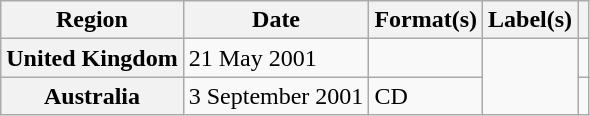<table class="wikitable plainrowheaders">
<tr>
<th scope="col">Region</th>
<th scope="col">Date</th>
<th scope="col">Format(s)</th>
<th scope="col">Label(s)</th>
<th scope="col"></th>
</tr>
<tr>
<th scope="row">United Kingdom</th>
<td>21 May 2001</td>
<td></td>
<td rowspan="2"></td>
<td></td>
</tr>
<tr>
<th scope="row">Australia</th>
<td>3 September 2001</td>
<td>CD</td>
<td></td>
</tr>
</table>
